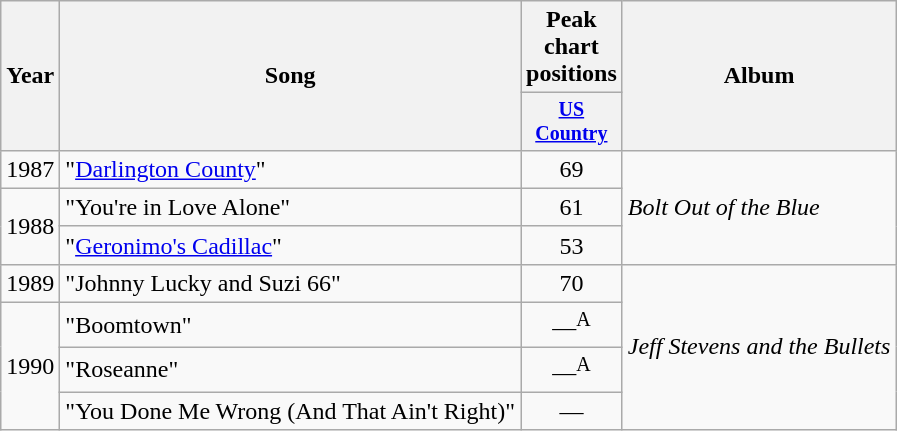<table class="wikitable">
<tr>
<th rowspan="2">Year</th>
<th rowspan="2">Song</th>
<th colspan="1">Peak chart positions</th>
<th rowspan="2">Album</th>
</tr>
<tr style="font-size:smaller;">
<th width="40"><a href='#'>US Country</a></th>
</tr>
<tr>
<td>1987</td>
<td>"<a href='#'>Darlington County</a>"</td>
<td align=center>69</td>
<td rowspan=3><em>Bolt Out of the Blue</em></td>
</tr>
<tr>
<td rowspan=2>1988</td>
<td>"You're in Love Alone"</td>
<td align=center>61</td>
</tr>
<tr>
<td>"<a href='#'>Geronimo's Cadillac</a>"</td>
<td align=center>53</td>
</tr>
<tr>
<td>1989</td>
<td>"Johnny Lucky and Suzi 66"</td>
<td align=center>70</td>
<td rowspan=4><em>Jeff Stevens and the Bullets</em></td>
</tr>
<tr>
<td rowspan=3>1990</td>
<td>"Boomtown"</td>
<td align=center>—<sup>A</sup></td>
</tr>
<tr>
<td>"Roseanne"</td>
<td align=center>—<sup>A</sup></td>
</tr>
<tr>
<td>"You Done Me Wrong (And That Ain't Right)"</td>
<td align=center>—</td>
</tr>
</table>
